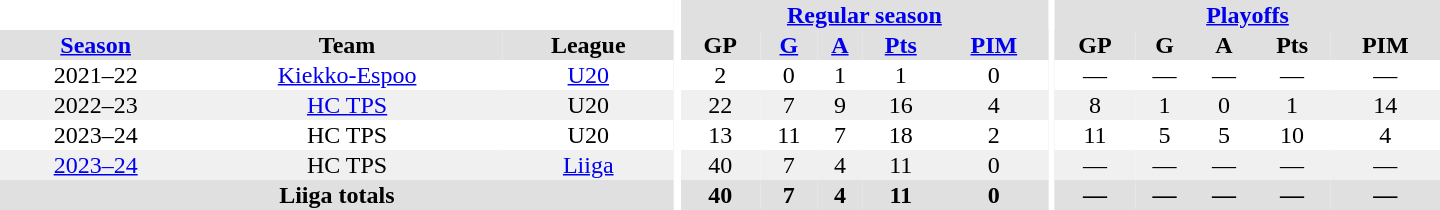<table border="0" cellpadding="1" cellspacing="0" style="text-align:center; width:60em;">
<tr bgcolor="#e0e0e0">
<th colspan="3" bgcolor="#ffffff"></th>
<th rowspan="99" bgcolor="#ffffff"></th>
<th colspan="5"><a href='#'>Regular season</a></th>
<th rowspan="99" bgcolor="#ffffff"></th>
<th colspan="5"><a href='#'>Playoffs</a></th>
</tr>
<tr bgcolor="#e0e0e0">
<th><a href='#'>Season</a></th>
<th>Team</th>
<th>League</th>
<th>GP</th>
<th><a href='#'>G</a></th>
<th><a href='#'>A</a></th>
<th><a href='#'>Pts</a></th>
<th><a href='#'>PIM</a></th>
<th>GP</th>
<th>G</th>
<th>A</th>
<th>Pts</th>
<th>PIM</th>
</tr>
<tr>
<td>2021–22</td>
<td><a href='#'>Kiekko-Espoo</a></td>
<td><a href='#'>U20</a></td>
<td>2</td>
<td>0</td>
<td>1</td>
<td>1</td>
<td>0</td>
<td>—</td>
<td>—</td>
<td>—</td>
<td>—</td>
<td>—</td>
</tr>
<tr bgcolor="f0f0f0">
<td>2022–23</td>
<td><a href='#'>HC TPS</a></td>
<td>U20</td>
<td>22</td>
<td>7</td>
<td>9</td>
<td>16</td>
<td>4</td>
<td>8</td>
<td>1</td>
<td>0</td>
<td>1</td>
<td>14</td>
</tr>
<tr>
<td>2023–24</td>
<td>HC TPS</td>
<td>U20</td>
<td>13</td>
<td>11</td>
<td>7</td>
<td>18</td>
<td>2</td>
<td>11</td>
<td>5</td>
<td>5</td>
<td>10</td>
<td>4</td>
</tr>
<tr bgcolor="f0f0f0">
<td><a href='#'>2023–24</a></td>
<td>HC TPS</td>
<td><a href='#'>Liiga</a></td>
<td>40</td>
<td>7</td>
<td>4</td>
<td>11</td>
<td>0</td>
<td>—</td>
<td>—</td>
<td>—</td>
<td>—</td>
<td>—</td>
</tr>
<tr bgcolor="#e0e0e0">
<th colspan="3">Liiga totals</th>
<th>40</th>
<th>7</th>
<th>4</th>
<th>11</th>
<th>0</th>
<th>—</th>
<th>—</th>
<th>—</th>
<th>—</th>
<th>—</th>
</tr>
</table>
